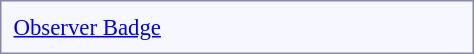<table style="border:1px solid #8888aa; background-color:#f7f8ff; padding:5px; font-size:95%; float: left; margin: 0px 12px 12px 0px; width:25%;">
<tr>
<td align="left"><a href='#'>Observer Badge</a></td>
<td align="center"></td>
</tr>
</table>
